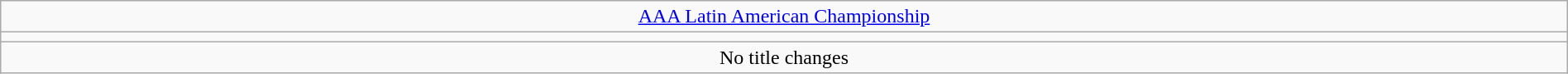<table class="wikitable" style="text-align:center; width:100%;">
<tr>
<td colspan="5"><a href='#'>AAA Latin American Championship</a></td>
</tr>
<tr>
<td colspan="5"><strong></strong></td>
</tr>
<tr>
<td colspan="5">No title changes</td>
</tr>
</table>
